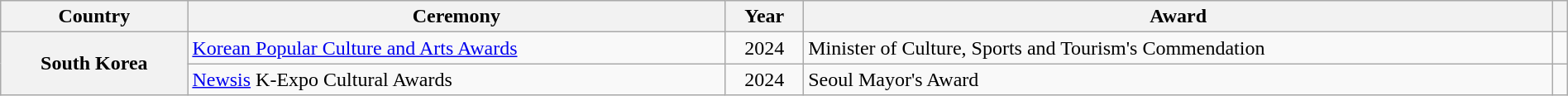<table class="wikitable plainrowheaders sortable" style="width:100%">
<tr>
<th scope="col">Country</th>
<th scope="col">Ceremony</th>
<th scope="col">Year</th>
<th scope="col">Award</th>
<th scope="col" class="unsortable"></th>
</tr>
<tr>
<th rowspan="2" scope="row">South Korea</th>
<td><a href='#'>Korean Popular Culture and Arts Awards</a></td>
<td style="text-align:center">2024</td>
<td>Minister of Culture, Sports and Tourism's Commendation</td>
<td style="text-align:center"></td>
</tr>
<tr>
<td><a href='#'>Newsis</a> K-Expo Cultural Awards</td>
<td style="text-align:center">2024</td>
<td>Seoul Mayor's Award</td>
<td style="text-align:center"></td>
</tr>
</table>
